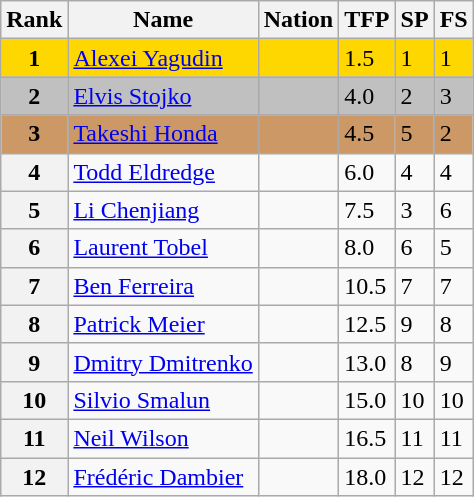<table class="wikitable">
<tr>
<th>Rank</th>
<th>Name</th>
<th>Nation</th>
<th>TFP</th>
<th>SP</th>
<th>FS</th>
</tr>
<tr bgcolor="gold">
<td align="center"><strong>1</strong></td>
<td><a href='#'>Alexei Yagudin</a></td>
<td></td>
<td>1.5</td>
<td>1</td>
<td>1</td>
</tr>
<tr bgcolor="silver">
<td align="center"><strong>2</strong></td>
<td><a href='#'>Elvis Stojko</a></td>
<td></td>
<td>4.0</td>
<td>2</td>
<td>3</td>
</tr>
<tr bgcolor="cc9966">
<td align="center"><strong>3</strong></td>
<td><a href='#'>Takeshi Honda</a></td>
<td></td>
<td>4.5</td>
<td>5</td>
<td>2</td>
</tr>
<tr>
<th>4</th>
<td><a href='#'>Todd Eldredge</a></td>
<td></td>
<td>6.0</td>
<td>4</td>
<td>4</td>
</tr>
<tr>
<th>5</th>
<td><a href='#'>Li Chenjiang</a></td>
<td></td>
<td>7.5</td>
<td>3</td>
<td>6</td>
</tr>
<tr>
<th>6</th>
<td><a href='#'>Laurent Tobel</a></td>
<td></td>
<td>8.0</td>
<td>6</td>
<td>5</td>
</tr>
<tr>
<th>7</th>
<td><a href='#'>Ben Ferreira</a></td>
<td></td>
<td>10.5</td>
<td>7</td>
<td>7</td>
</tr>
<tr>
<th>8</th>
<td><a href='#'>Patrick Meier</a></td>
<td></td>
<td>12.5</td>
<td>9</td>
<td>8</td>
</tr>
<tr>
<th>9</th>
<td><a href='#'>Dmitry Dmitrenko</a></td>
<td></td>
<td>13.0</td>
<td>8</td>
<td>9</td>
</tr>
<tr>
<th>10</th>
<td><a href='#'>Silvio Smalun</a></td>
<td></td>
<td>15.0</td>
<td>10</td>
<td>10</td>
</tr>
<tr>
<th>11</th>
<td><a href='#'>Neil Wilson</a></td>
<td></td>
<td>16.5</td>
<td>11</td>
<td>11</td>
</tr>
<tr>
<th>12</th>
<td><a href='#'>Frédéric Dambier</a></td>
<td></td>
<td>18.0</td>
<td>12</td>
<td>12</td>
</tr>
</table>
